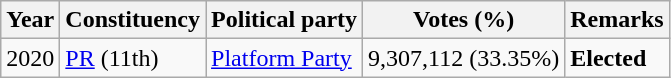<table class="wikitable">
<tr>
<th>Year</th>
<th>Constituency</th>
<th>Political party</th>
<th>Votes (%)</th>
<th>Remarks</th>
</tr>
<tr>
<td>2020</td>
<td><a href='#'>PR</a> (11th)</td>
<td><a href='#'>Platform Party</a></td>
<td>9,307,112 (33.35%)</td>
<td><strong>Elected</strong></td>
</tr>
</table>
